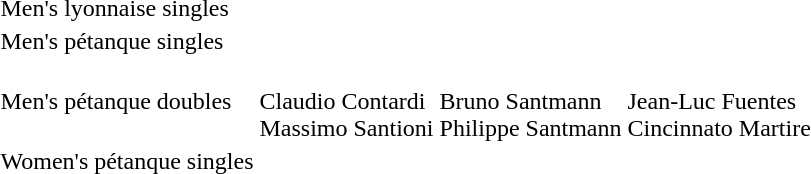<table>
<tr>
<td>Men's lyonnaise singles</td>
<td></td>
<td></td>
<td></td>
</tr>
<tr>
<td>Men's pétanque singles</td>
<td></td>
<td></td>
<td></td>
</tr>
<tr>
<td>Men's pétanque doubles</td>
<td><br>Claudio Contardi<br>Massimo Santioni</td>
<td nowrap><br>Bruno Santmann<br>Philippe Santmann</td>
<td><br>Jean-Luc Fuentes<br>Cincinnato Martire</td>
</tr>
<tr>
<td>Women's pétanque singles</td>
<td nowrap></td>
<td></td>
<td nowrap></td>
</tr>
</table>
